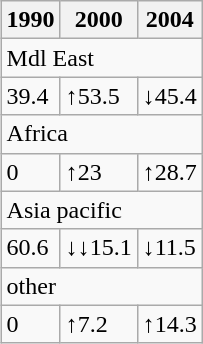<table class="wikitable" align="right">
<tr>
<th>1990</th>
<th>2000</th>
<th>2004</th>
</tr>
<tr>
<td colspan=3>Mdl East</td>
</tr>
<tr>
<td>39.4</td>
<td>↑53.5</td>
<td>↓45.4</td>
</tr>
<tr>
<td colspan=3>Africa</td>
</tr>
<tr>
<td>0</td>
<td>↑23</td>
<td>↑28.7</td>
</tr>
<tr>
<td colspan=3>Asia pacific</td>
</tr>
<tr>
<td>60.6</td>
<td>↓↓15.1</td>
<td>↓11.5</td>
</tr>
<tr>
<td colspan=3>other</td>
</tr>
<tr>
<td>0</td>
<td>↑7.2</td>
<td>↑14.3</td>
</tr>
</table>
